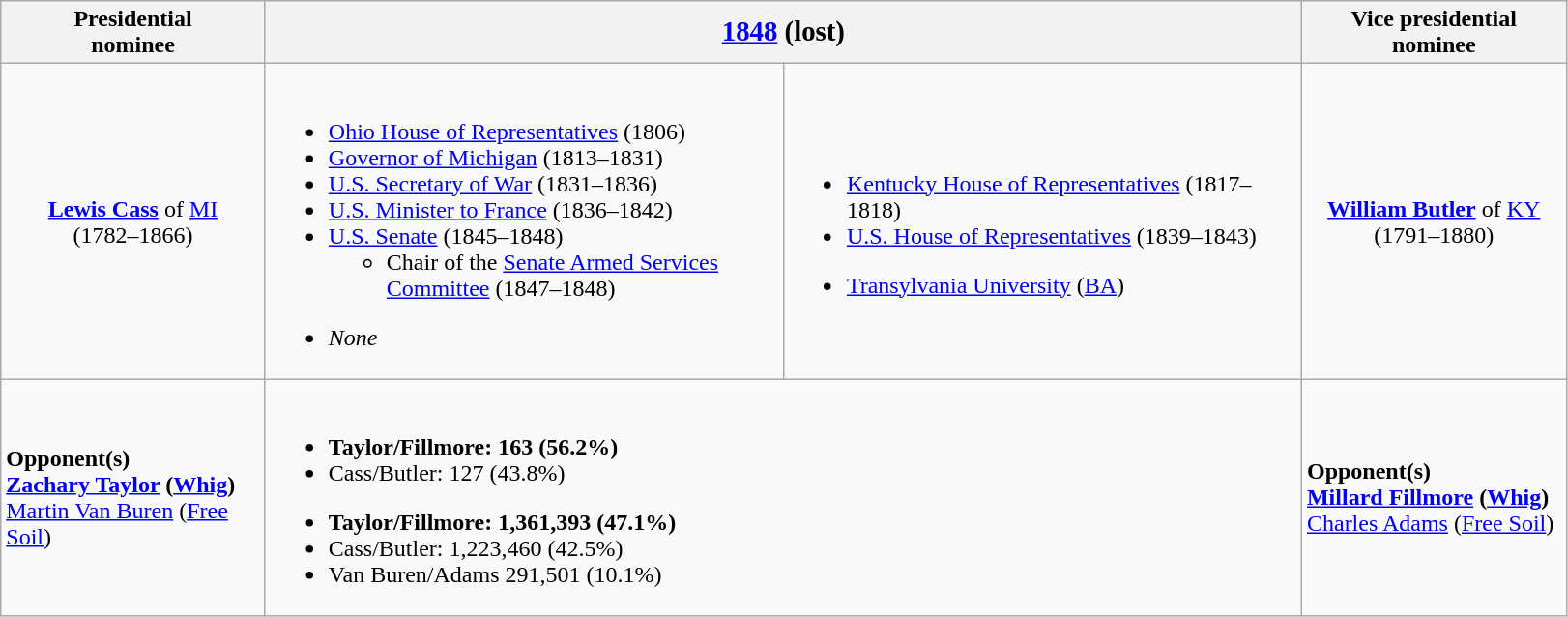<table class="wikitable">
<tr>
<th width=175>Presidential<br>nominee</th>
<th colspan=2><big><a href='#'>1848</a> (lost)</big></th>
<th width=175>Vice presidential<br>nominee</th>
</tr>
<tr>
<td style="text-align:center;"><strong><a href='#'>Lewis Cass</a></strong> of <a href='#'>MI</a><br>(1782–1866)<br></td>
<td width=350><br><ul><li><a href='#'>Ohio House of Representatives</a> (1806)</li><li><a href='#'>Governor of Michigan</a> (1813–1831)</li><li><a href='#'>U.S. Secretary of War</a> (1831–1836)</li><li><a href='#'>U.S. Minister to France</a> (1836–1842)</li><li><a href='#'>U.S. Senate</a> (1845–1848)<ul><li>Chair of the <a href='#'>Senate Armed Services Committee</a> (1847–1848)</li></ul></li></ul><ul><li><em>None</em></li></ul></td>
<td width=350><br><ul><li><a href='#'>Kentucky House of Representatives</a> (1817–1818)</li><li><a href='#'>U.S. House of Representatives</a> (1839–1843)</li></ul><ul><li><a href='#'>Transylvania University</a> (<a href='#'>BA</a>)</li></ul></td>
<td style="text-align:center;"><strong><a href='#'>William Butler</a></strong> of <a href='#'>KY</a><br>(1791–1880)<br></td>
</tr>
<tr>
<td><strong>Opponent(s)</strong><br><strong><a href='#'>Zachary Taylor</a> (<a href='#'>Whig</a>)</strong><br><a href='#'>Martin Van Buren</a> (<a href='#'>Free Soil</a>)</td>
<td colspan=2><br><ul><li><strong>Taylor/Fillmore: 163 (56.2%)</strong></li><li>Cass/Butler: 127 (43.8%)</li></ul><ul><li><strong>Taylor/Fillmore: 1,361,393 (47.1%)</strong></li><li>Cass/Butler: 1,223,460 (42.5%)</li><li>Van Buren/Adams 291,501 (10.1%)</li></ul></td>
<td><strong>Opponent(s)</strong><br><strong><a href='#'>Millard Fillmore</a> (<a href='#'>Whig</a>)</strong><br><a href='#'>Charles Adams</a> (<a href='#'>Free Soil</a>)</td>
</tr>
</table>
